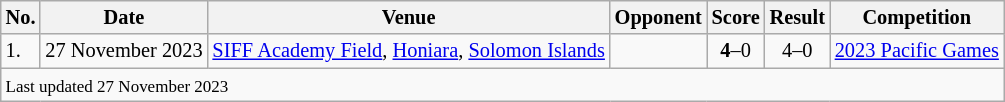<table class="wikitable" style="font-size:85%;">
<tr>
<th>No.</th>
<th>Date</th>
<th>Venue</th>
<th>Opponent</th>
<th>Score</th>
<th>Result</th>
<th>Competition</th>
</tr>
<tr>
<td>1.</td>
<td>27 November 2023</td>
<td><a href='#'>SIFF Academy Field</a>, <a href='#'>Honiara</a>, <a href='#'>Solomon Islands</a></td>
<td></td>
<td align=center><strong>4</strong>–0</td>
<td align=center>4–0</td>
<td><a href='#'>2023 Pacific Games</a></td>
</tr>
<tr>
<td colspan="7"><small>Last updated 27 November 2023</small></td>
</tr>
</table>
